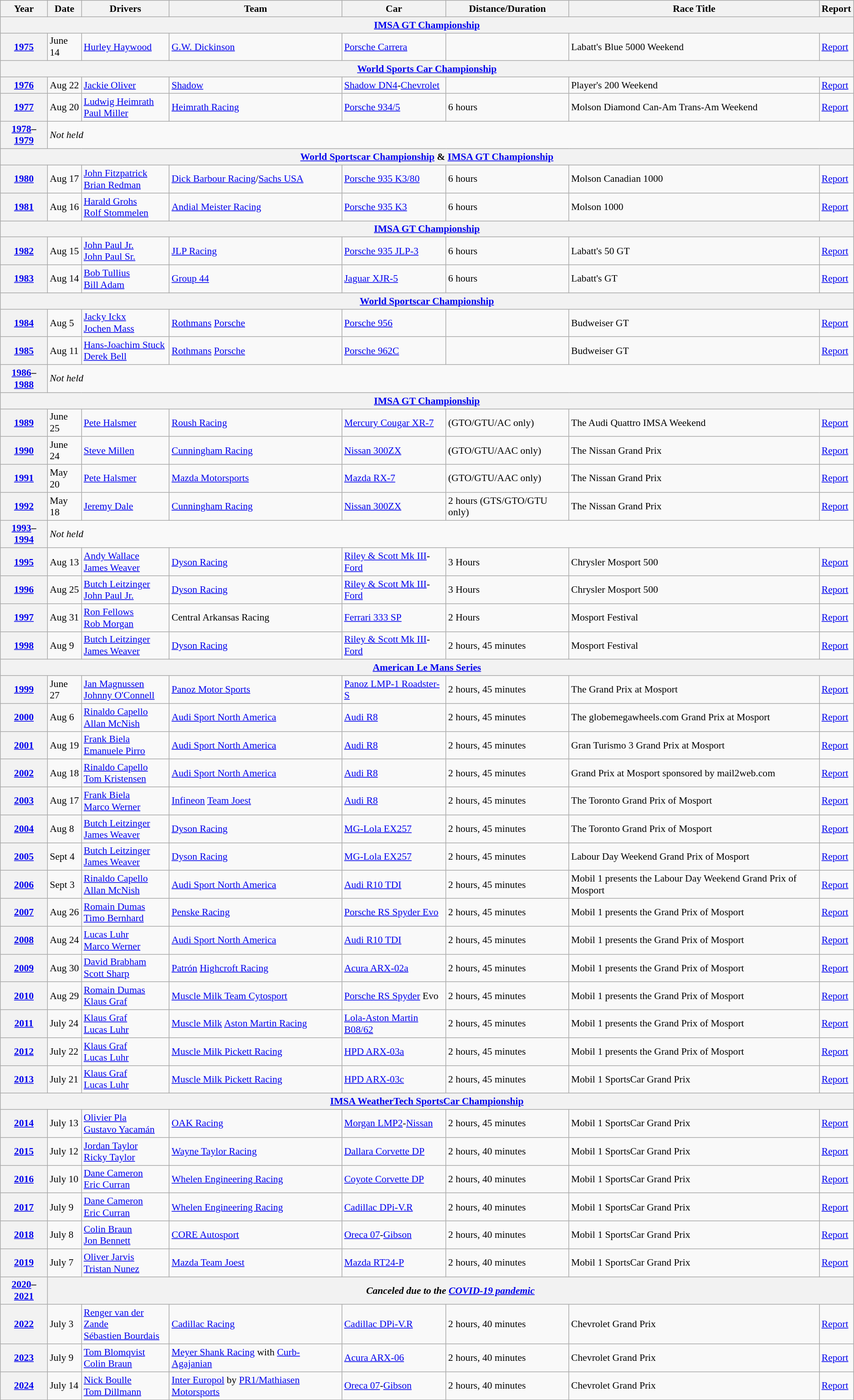<table class="wikitable" style="font-size: 90%;">
<tr>
<th>Year</th>
<th>Date</th>
<th>Drivers</th>
<th>Team</th>
<th>Car</th>
<th>Distance/Duration</th>
<th>Race Title</th>
<th>Report</th>
</tr>
<tr>
<th colspan=8><a href='#'>IMSA GT Championship</a></th>
</tr>
<tr>
<th><a href='#'>1975</a></th>
<td>June 14</td>
<td> <a href='#'>Hurley Haywood</a></td>
<td> <a href='#'>G.W. Dickinson</a></td>
<td><a href='#'>Porsche Carrera</a></td>
<td></td>
<td>Labatt's Blue 5000 Weekend</td>
<td><a href='#'>Report</a></td>
</tr>
<tr>
<th colspan=8><a href='#'>World Sports Car Championship</a></th>
</tr>
<tr>
<th><a href='#'>1976</a></th>
<td>Aug 22</td>
<td> <a href='#'>Jackie Oliver</a></td>
<td> <a href='#'>Shadow</a></td>
<td><a href='#'>Shadow DN4</a>-<a href='#'>Chevrolet</a></td>
<td></td>
<td>Player's 200 Weekend</td>
<td><a href='#'>Report</a></td>
</tr>
<tr>
<th><a href='#'>1977</a></th>
<td>Aug 20</td>
<td> <a href='#'>Ludwig Heimrath</a><br> <a href='#'>Paul Miller</a></td>
<td> <a href='#'>Heimrath Racing</a></td>
<td><a href='#'>Porsche 934/5</a></td>
<td>6 hours</td>
<td>Molson Diamond Can-Am Trans-Am Weekend</td>
<td><a href='#'>Report</a></td>
</tr>
<tr>
<th><a href='#'>1978</a>–<a href='#'>1979</a></th>
<td colspan="8"><em>Not held</em></td>
</tr>
<tr>
<th colspan=8><a href='#'>World Sportscar Championship</a> & <a href='#'>IMSA GT Championship</a></th>
</tr>
<tr>
<th><a href='#'>1980</a></th>
<td>Aug 17</td>
<td> <a href='#'>John Fitzpatrick</a><br> <a href='#'>Brian Redman</a></td>
<td> <a href='#'>Dick Barbour Racing</a>/<a href='#'>Sachs USA</a></td>
<td><a href='#'>Porsche 935 K3/80</a></td>
<td>6 hours</td>
<td>Molson Canadian 1000</td>
<td><a href='#'>Report</a></td>
</tr>
<tr>
<th><a href='#'>1981</a></th>
<td>Aug 16</td>
<td> <a href='#'>Harald Grohs</a><br> <a href='#'>Rolf Stommelen</a></td>
<td> <a href='#'>Andial Meister Racing</a></td>
<td><a href='#'>Porsche 935 K3</a></td>
<td>6 hours</td>
<td>Molson 1000</td>
<td><a href='#'>Report</a></td>
</tr>
<tr>
<th colspan=8><a href='#'>IMSA GT Championship</a></th>
</tr>
<tr>
<th><a href='#'>1982</a></th>
<td>Aug 15</td>
<td> <a href='#'>John Paul Jr.</a><br> <a href='#'>John Paul Sr.</a></td>
<td> <a href='#'>JLP Racing</a></td>
<td><a href='#'>Porsche 935 JLP-3</a></td>
<td>6 hours</td>
<td>Labatt's 50 GT</td>
<td><a href='#'>Report</a></td>
</tr>
<tr>
<th><a href='#'>1983</a></th>
<td>Aug 14</td>
<td> <a href='#'>Bob Tullius</a><br> <a href='#'>Bill Adam</a></td>
<td> <a href='#'>Group 44</a></td>
<td><a href='#'>Jaguar XJR-5</a></td>
<td>6 hours</td>
<td>Labatt's GT</td>
<td><a href='#'>Report</a></td>
</tr>
<tr>
<th colspan=8><a href='#'>World Sportscar Championship</a></th>
</tr>
<tr>
<th><a href='#'>1984</a></th>
<td>Aug 5</td>
<td> <a href='#'>Jacky Ickx</a><br> <a href='#'>Jochen Mass</a></td>
<td> <a href='#'>Rothmans</a> <a href='#'>Porsche</a></td>
<td><a href='#'>Porsche 956</a></td>
<td></td>
<td>Budweiser GT</td>
<td><a href='#'>Report</a></td>
</tr>
<tr>
<th><a href='#'>1985</a></th>
<td>Aug 11</td>
<td> <a href='#'>Hans-Joachim Stuck</a><br> <a href='#'>Derek Bell</a></td>
<td> <a href='#'>Rothmans</a> <a href='#'>Porsche</a></td>
<td><a href='#'>Porsche 962C</a></td>
<td></td>
<td>Budweiser GT</td>
<td><a href='#'>Report</a></td>
</tr>
<tr>
<th><a href='#'>1986</a>–<a href='#'>1988</a></th>
<td colspan="8"><em>Not held</em></td>
</tr>
<tr>
<th colspan=8><a href='#'>IMSA GT Championship</a></th>
</tr>
<tr>
<th><a href='#'>1989</a></th>
<td>June 25</td>
<td> <a href='#'>Pete Halsmer</a></td>
<td> <a href='#'>Roush Racing</a></td>
<td><a href='#'>Mercury Cougar XR-7</a></td>
<td> (GTO/GTU/AC only)</td>
<td>The Audi Quattro IMSA Weekend</td>
<td><a href='#'>Report</a></td>
</tr>
<tr>
<th><a href='#'>1990</a></th>
<td>June 24</td>
<td> <a href='#'>Steve Millen</a></td>
<td> <a href='#'>Cunningham Racing</a></td>
<td><a href='#'>Nissan 300ZX</a></td>
<td> (GTO/GTU/AAC only)</td>
<td>The Nissan Grand Prix</td>
<td><a href='#'>Report</a></td>
</tr>
<tr>
<th><a href='#'>1991</a></th>
<td>May 20</td>
<td> <a href='#'>Pete Halsmer</a></td>
<td> <a href='#'>Mazda Motorsports</a></td>
<td><a href='#'>Mazda RX-7</a></td>
<td> (GTO/GTU/AAC only)</td>
<td>The Nissan Grand Prix</td>
<td><a href='#'>Report</a></td>
</tr>
<tr>
<th><a href='#'>1992</a></th>
<td>May 18</td>
<td> <a href='#'>Jeremy Dale</a></td>
<td> <a href='#'>Cunningham Racing</a></td>
<td><a href='#'>Nissan 300ZX</a></td>
<td>2 hours (GTS/GTO/GTU only)</td>
<td>The Nissan Grand Prix</td>
<td><a href='#'>Report</a></td>
</tr>
<tr>
<th><a href='#'>1993</a>–<a href='#'>1994</a></th>
<td colspan="8"><em>Not held</em></td>
</tr>
<tr>
<th><a href='#'>1995</a></th>
<td>Aug 13</td>
<td> <a href='#'>Andy Wallace</a><br> <a href='#'>James Weaver</a></td>
<td> <a href='#'>Dyson Racing</a></td>
<td><a href='#'>Riley & Scott Mk III</a>-<a href='#'>Ford</a></td>
<td>3 Hours</td>
<td>Chrysler Mosport 500</td>
<td><a href='#'>Report</a></td>
</tr>
<tr>
<th><a href='#'>1996</a></th>
<td>Aug 25</td>
<td> <a href='#'>Butch Leitzinger</a> <br>  <a href='#'>John Paul Jr.</a></td>
<td> <a href='#'>Dyson Racing</a></td>
<td><a href='#'>Riley & Scott Mk III</a>-<a href='#'>Ford</a></td>
<td>3 Hours</td>
<td>Chrysler Mosport 500</td>
<td><a href='#'>Report</a></td>
</tr>
<tr>
<th><a href='#'>1997</a></th>
<td>Aug 31</td>
<td> <a href='#'>Ron Fellows</a> <br>  <a href='#'>Rob Morgan</a></td>
<td> Central Arkansas Racing</td>
<td><a href='#'>Ferrari 333 SP</a></td>
<td>2 Hours</td>
<td>Mosport Festival</td>
<td><a href='#'>Report</a></td>
</tr>
<tr>
<th><a href='#'>1998</a></th>
<td>Aug 9</td>
<td> <a href='#'>Butch Leitzinger</a> <br>  <a href='#'>James Weaver</a></td>
<td> <a href='#'>Dyson Racing</a></td>
<td><a href='#'>Riley & Scott Mk III</a>-<a href='#'>Ford</a></td>
<td>2 hours, 45 minutes</td>
<td>Mosport Festival</td>
<td><a href='#'>Report</a></td>
</tr>
<tr>
<th colspan=8><a href='#'>American Le Mans Series</a></th>
</tr>
<tr>
<th><a href='#'>1999</a></th>
<td>June 27</td>
<td> <a href='#'>Jan Magnussen</a> <br>  <a href='#'>Johnny O'Connell</a></td>
<td> <a href='#'>Panoz Motor Sports</a></td>
<td><a href='#'>Panoz LMP-1 Roadster-S</a></td>
<td>2 hours, 45 minutes</td>
<td>The Grand Prix at Mosport</td>
<td><a href='#'>Report</a></td>
</tr>
<tr>
<th><a href='#'>2000</a></th>
<td>Aug 6</td>
<td> <a href='#'>Rinaldo Capello</a> <br>  <a href='#'>Allan McNish</a></td>
<td> <a href='#'>Audi Sport North America</a></td>
<td><a href='#'>Audi R8</a></td>
<td>2 hours, 45 minutes</td>
<td>The globemegawheels.com Grand Prix at Mosport</td>
<td><a href='#'>Report</a></td>
</tr>
<tr>
<th><a href='#'>2001</a></th>
<td>Aug 19</td>
<td> <a href='#'>Frank Biela</a> <br>  <a href='#'>Emanuele Pirro</a></td>
<td> <a href='#'>Audi Sport North America</a></td>
<td><a href='#'>Audi R8</a></td>
<td>2 hours, 45 minutes</td>
<td>Gran Turismo 3 Grand Prix at Mosport</td>
<td><a href='#'>Report</a></td>
</tr>
<tr>
<th><a href='#'>2002</a></th>
<td>Aug 18</td>
<td> <a href='#'>Rinaldo Capello</a> <br>  <a href='#'>Tom Kristensen</a></td>
<td> <a href='#'>Audi Sport North America</a></td>
<td><a href='#'>Audi R8</a></td>
<td>2 hours, 45 minutes</td>
<td>Grand Prix at Mosport sponsored by mail2web.com</td>
<td><a href='#'>Report</a></td>
</tr>
<tr>
<th><a href='#'>2003</a></th>
<td>Aug 17</td>
<td> <a href='#'>Frank Biela</a> <br>  <a href='#'>Marco Werner</a></td>
<td> <a href='#'>Infineon</a> <a href='#'>Team Joest</a></td>
<td><a href='#'>Audi R8</a></td>
<td>2 hours, 45 minutes</td>
<td>The Toronto Grand Prix of Mosport</td>
<td><a href='#'>Report</a></td>
</tr>
<tr>
<th><a href='#'>2004</a></th>
<td>Aug 8</td>
<td> <a href='#'>Butch Leitzinger</a> <br>  <a href='#'>James Weaver</a></td>
<td> <a href='#'>Dyson Racing</a></td>
<td><a href='#'>MG-Lola EX257</a></td>
<td>2 hours, 45 minutes</td>
<td>The Toronto Grand Prix of Mosport</td>
<td><a href='#'>Report</a></td>
</tr>
<tr>
<th><a href='#'>2005</a></th>
<td>Sept 4</td>
<td> <a href='#'>Butch Leitzinger</a> <br>  <a href='#'>James Weaver</a></td>
<td> <a href='#'>Dyson Racing</a></td>
<td><a href='#'>MG-Lola EX257</a></td>
<td>2 hours, 45 minutes</td>
<td>Labour Day Weekend Grand Prix of Mosport</td>
<td><a href='#'>Report</a></td>
</tr>
<tr>
<th><a href='#'>2006</a></th>
<td>Sept 3</td>
<td> <a href='#'>Rinaldo Capello</a> <br>  <a href='#'>Allan McNish</a></td>
<td> <a href='#'>Audi Sport North America</a></td>
<td><a href='#'>Audi R10 TDI</a></td>
<td>2 hours, 45 minutes</td>
<td>Mobil 1 presents the Labour Day Weekend Grand Prix of Mosport</td>
<td><a href='#'>Report</a></td>
</tr>
<tr>
<th><a href='#'>2007</a></th>
<td>Aug 26</td>
<td> <a href='#'>Romain Dumas</a><br> <a href='#'>Timo Bernhard</a></td>
<td> <a href='#'>Penske Racing</a></td>
<td><a href='#'>Porsche RS Spyder Evo</a></td>
<td>2 hours, 45 minutes</td>
<td>Mobil 1 presents the Grand Prix of Mosport</td>
<td><a href='#'>Report</a></td>
</tr>
<tr>
<th><a href='#'>2008</a></th>
<td>Aug 24</td>
<td> <a href='#'>Lucas Luhr</a> <br>  <a href='#'>Marco Werner</a></td>
<td> <a href='#'>Audi Sport North America</a></td>
<td><a href='#'>Audi R10 TDI</a></td>
<td>2 hours, 45 minutes</td>
<td>Mobil 1 presents the Grand Prix of Mosport</td>
<td><a href='#'>Report</a></td>
</tr>
<tr>
<th><a href='#'>2009</a></th>
<td>Aug 30</td>
<td> <a href='#'>David Brabham</a> <br>  <a href='#'>Scott Sharp</a></td>
<td> <a href='#'>Patrón</a> <a href='#'>Highcroft Racing</a></td>
<td><a href='#'>Acura ARX-02a</a></td>
<td>2 hours, 45 minutes</td>
<td>Mobil 1 presents the Grand Prix of Mosport</td>
<td><a href='#'>Report</a></td>
</tr>
<tr>
<th><a href='#'>2010</a></th>
<td>Aug 29</td>
<td> <a href='#'>Romain Dumas</a> <br>  <a href='#'>Klaus Graf</a></td>
<td> <a href='#'>Muscle Milk Team Cytosport</a></td>
<td><a href='#'>Porsche RS Spyder</a> Evo</td>
<td>2 hours, 45 minutes</td>
<td>Mobil 1 presents the Grand Prix of Mosport</td>
<td><a href='#'>Report</a></td>
</tr>
<tr>
<th><a href='#'>2011</a></th>
<td>July 24</td>
<td> <a href='#'>Klaus Graf</a> <br>  <a href='#'>Lucas Luhr</a></td>
<td> <a href='#'>Muscle Milk</a> <a href='#'>Aston Martin Racing</a></td>
<td><a href='#'>Lola-Aston Martin B08/62</a></td>
<td>2 hours, 45 minutes</td>
<td>Mobil 1 presents the Grand Prix of Mosport</td>
<td><a href='#'>Report</a></td>
</tr>
<tr>
<th><a href='#'>2012</a></th>
<td>July 22</td>
<td> <a href='#'>Klaus Graf</a> <br>  <a href='#'>Lucas Luhr</a></td>
<td> <a href='#'>Muscle Milk Pickett Racing</a></td>
<td><a href='#'>HPD ARX-03a</a></td>
<td>2 hours, 45 minutes</td>
<td>Mobil 1 presents the Grand Prix of Mosport</td>
<td><a href='#'>Report</a></td>
</tr>
<tr>
<th><a href='#'>2013</a></th>
<td>July 21</td>
<td> <a href='#'>Klaus Graf</a> <br> <a href='#'>Lucas Luhr</a></td>
<td> <a href='#'>Muscle Milk Pickett Racing</a></td>
<td><a href='#'>HPD ARX-03c</a></td>
<td>2 hours, 45 minutes</td>
<td>Mobil 1 SportsCar Grand Prix</td>
<td><a href='#'>Report</a></td>
</tr>
<tr>
<th colspan=8><a href='#'>IMSA WeatherTech SportsCar Championship</a></th>
</tr>
<tr>
<th><a href='#'>2014</a></th>
<td>July 13</td>
<td> <a href='#'>Olivier Pla</a> <br>  <a href='#'>Gustavo Yacamán</a></td>
<td> <a href='#'>OAK Racing</a></td>
<td><a href='#'>Morgan LMP2</a>-<a href='#'>Nissan</a></td>
<td>2 hours, 45 minutes</td>
<td>Mobil 1 SportsCar Grand Prix</td>
<td><a href='#'>Report</a></td>
</tr>
<tr>
<th><a href='#'>2015</a></th>
<td>July 12</td>
<td> <a href='#'>Jordan Taylor</a><br> <a href='#'>Ricky Taylor</a></td>
<td> <a href='#'>Wayne Taylor Racing</a></td>
<td><a href='#'>Dallara Corvette DP</a></td>
<td>2 hours, 40 minutes</td>
<td>Mobil 1 SportsCar Grand Prix</td>
<td><a href='#'>Report</a></td>
</tr>
<tr>
<th><a href='#'>2016</a></th>
<td>July 10</td>
<td> <a href='#'>Dane Cameron</a><br>  <a href='#'>Eric Curran</a></td>
<td> <a href='#'>Whelen Engineering Racing</a></td>
<td><a href='#'>Coyote Corvette DP</a></td>
<td>2 hours, 40 minutes</td>
<td>Mobil 1 SportsCar Grand Prix</td>
<td><a href='#'>Report</a></td>
</tr>
<tr>
<th><a href='#'>2017</a></th>
<td>July 9</td>
<td> <a href='#'>Dane Cameron</a><br>  <a href='#'>Eric Curran</a></td>
<td> <a href='#'>Whelen Engineering Racing</a></td>
<td><a href='#'>Cadillac DPi-V.R</a></td>
<td>2 hours, 40 minutes</td>
<td>Mobil 1 SportsCar Grand Prix</td>
<td><a href='#'>Report</a></td>
</tr>
<tr>
<th><a href='#'>2018</a></th>
<td>July 8</td>
<td> <a href='#'>Colin Braun</a><br>  <a href='#'>Jon Bennett</a></td>
<td> <a href='#'>CORE Autosport</a></td>
<td><a href='#'>Oreca 07</a>-<a href='#'>Gibson</a></td>
<td>2 hours, 40 minutes</td>
<td>Mobil 1 SportsCar Grand Prix</td>
<td><a href='#'>Report</a></td>
</tr>
<tr>
<th><a href='#'>2019</a></th>
<td>July 7</td>
<td> <a href='#'>Oliver Jarvis</a><br> <a href='#'>Tristan Nunez</a></td>
<td> <a href='#'>Mazda Team Joest</a></td>
<td><a href='#'>Mazda RT24-P</a></td>
<td>2 hours, 40 minutes</td>
<td>Mobil 1 SportsCar Grand Prix</td>
<td><a href='#'>Report</a></td>
</tr>
<tr>
<th><a href='#'>2020</a>–<a href='#'>2021</a></th>
<th colspan=7><em>Canceled due to the <a href='#'>COVID-19 pandemic</a></em></th>
</tr>
<tr>
<th><a href='#'>2022</a></th>
<td>July 3</td>
<td> <a href='#'>Renger van der Zande</a><br> <a href='#'>Sébastien Bourdais</a></td>
<td> <a href='#'>Cadillac Racing</a></td>
<td><a href='#'>Cadillac DPi-V.R</a></td>
<td>2 hours, 40 minutes</td>
<td>Chevrolet Grand Prix</td>
<td><a href='#'>Report</a></td>
</tr>
<tr>
<th><a href='#'>2023</a></th>
<td>July 9</td>
<td> <a href='#'>Tom Blomqvist</a><br> <a href='#'>Colin Braun</a></td>
<td> <a href='#'>Meyer Shank Racing</a> with <a href='#'>Curb-Agajanian</a></td>
<td><a href='#'>Acura ARX-06</a></td>
<td>2 hours, 40 minutes</td>
<td>Chevrolet Grand Prix</td>
<td><a href='#'>Report</a></td>
</tr>
<tr>
<th><a href='#'>2024</a></th>
<td>July 14</td>
<td> <a href='#'>Nick Boulle</a><br> <a href='#'>Tom Dillmann</a></td>
<td> <a href='#'>Inter Europol</a> by <a href='#'>PR1/Mathiasen Motorsports</a></td>
<td><a href='#'>Oreca 07</a>-<a href='#'>Gibson</a></td>
<td>2 hours, 40 minutes</td>
<td>Chevrolet Grand Prix</td>
<td><a href='#'>Report</a></td>
</tr>
<tr>
</tr>
<tr>
</tr>
</table>
